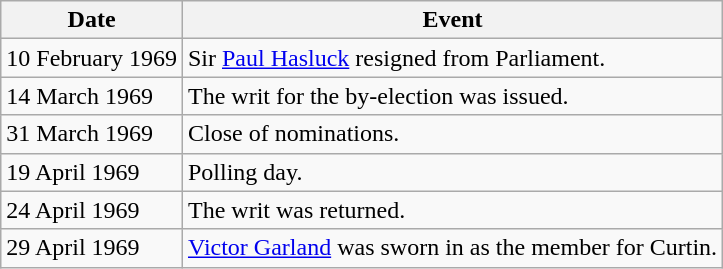<table class="wikitable">
<tr>
<th>Date</th>
<th>Event</th>
</tr>
<tr>
<td>10 February 1969</td>
<td>Sir <a href='#'>Paul Hasluck</a> resigned from Parliament.</td>
</tr>
<tr>
<td>14 March 1969</td>
<td>The writ for the by-election was issued.</td>
</tr>
<tr>
<td>31 March 1969</td>
<td>Close of nominations.</td>
</tr>
<tr>
<td>19 April 1969</td>
<td>Polling day.</td>
</tr>
<tr>
<td>24 April 1969</td>
<td>The writ was returned.</td>
</tr>
<tr>
<td>29 April 1969</td>
<td><a href='#'>Victor Garland</a> was sworn in as the member for Curtin.</td>
</tr>
</table>
